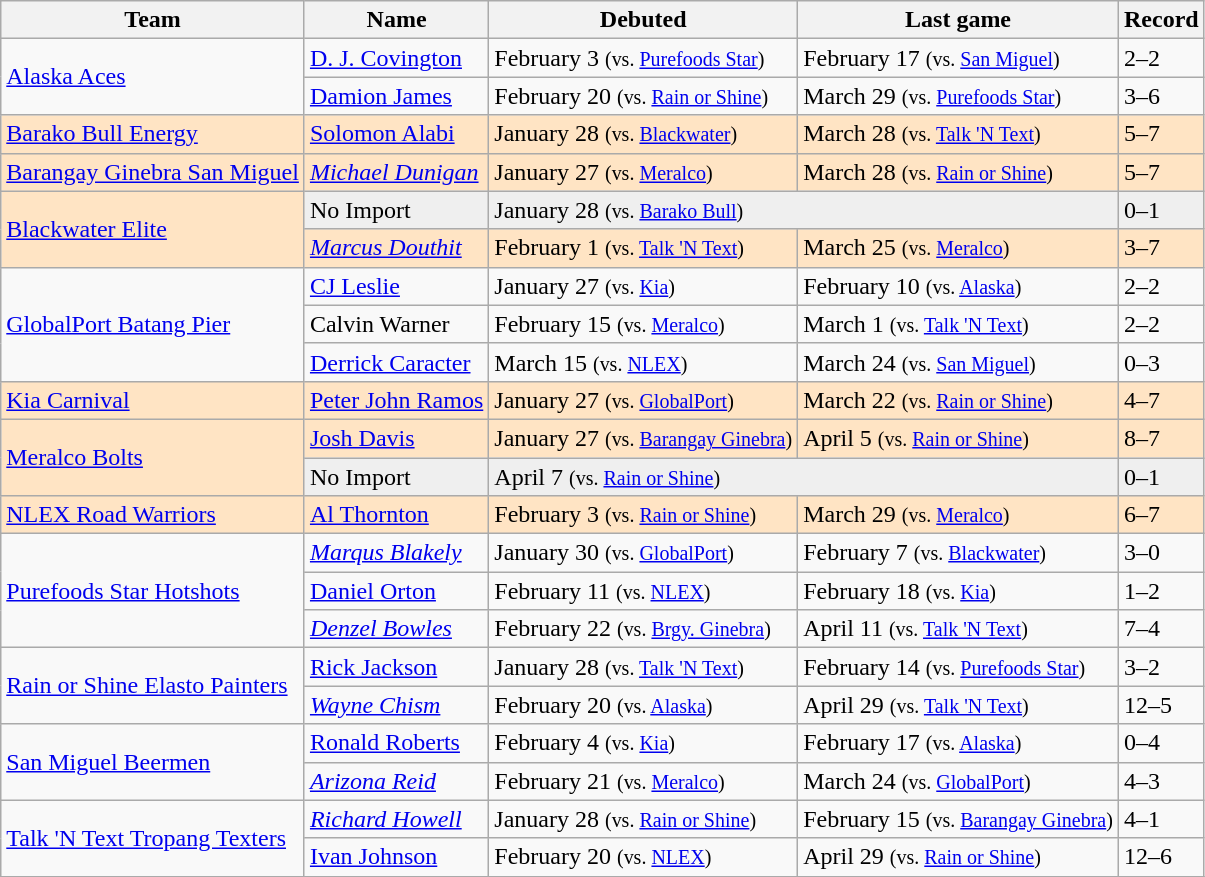<table class="wikitable">
<tr>
<th>Team</th>
<th>Name</th>
<th>Debuted</th>
<th>Last game</th>
<th>Record</th>
</tr>
<tr>
<td rowspan=2><a href='#'>Alaska Aces</a></td>
<td><a href='#'>D. J. Covington</a></td>
<td>February 3 <small>(vs. <a href='#'>Purefoods Star</a>)</small></td>
<td>February 17 <small>(vs. <a href='#'>San Miguel</a>)</small></td>
<td>2–2</td>
</tr>
<tr>
<td><a href='#'>Damion James</a></td>
<td>February 20 <small>(vs. <a href='#'>Rain or Shine</a>)</small></td>
<td>March 29 <small>(vs. <a href='#'>Purefoods Star</a>)</small></td>
<td>3–6</td>
</tr>
<tr bgcolor=#FFE4C4>
<td><a href='#'>Barako Bull Energy</a></td>
<td><a href='#'>Solomon Alabi</a></td>
<td>January 28 <small>(vs. <a href='#'>Blackwater</a>)</small></td>
<td>March 28 <small>(vs. <a href='#'>Talk 'N Text</a>)</small></td>
<td>5–7</td>
</tr>
<tr bgcolor=#FFE4C4>
<td><a href='#'>Barangay Ginebra San Miguel</a></td>
<td><em><a href='#'>Michael Dunigan</a></em></td>
<td>January 27 <small>(vs. <a href='#'>Meralco</a>)</small></td>
<td>March 28 <small>(vs. <a href='#'>Rain or Shine</a>)</small></td>
<td>5–7</td>
</tr>
<tr bgcolor=#FFE4C4>
<td rowspan=2><a href='#'>Blackwater Elite</a></td>
<td bgcolor=#efefef>No Import</td>
<td bgcolor=#efefef colspan=2>January 28 <small>(vs. <a href='#'>Barako Bull</a>)</small></td>
<td bgcolor=#efefef>0–1</td>
</tr>
<tr bgcolor=#FFE4C4>
<td><em><a href='#'>Marcus Douthit</a></em></td>
<td>February 1 <small>(vs. <a href='#'>Talk 'N Text</a>)</small></td>
<td>March 25 <small>(vs. <a href='#'>Meralco</a>)</small></td>
<td>3–7</td>
</tr>
<tr>
<td rowspan=3><a href='#'>GlobalPort Batang Pier</a></td>
<td><a href='#'>CJ Leslie</a></td>
<td>January 27 <small>(vs. <a href='#'>Kia</a>)</small></td>
<td>February 10 <small>(vs. <a href='#'>Alaska</a>)</small></td>
<td>2–2</td>
</tr>
<tr>
<td>Calvin Warner</td>
<td>February 15 <small>(vs. <a href='#'>Meralco</a>)</small></td>
<td>March 1 <small>(vs. <a href='#'>Talk 'N Text</a>)</small></td>
<td>2–2</td>
</tr>
<tr>
<td><a href='#'>Derrick Caracter</a></td>
<td>March 15 <small>(vs. <a href='#'>NLEX</a>)</small></td>
<td>March 24 <small>(vs. <a href='#'>San Miguel</a>)</small></td>
<td>0–3</td>
</tr>
<tr bgcolor=#FFE4C4>
<td><a href='#'>Kia Carnival</a></td>
<td><a href='#'>Peter John Ramos</a></td>
<td>January 27 <small>(vs. <a href='#'>GlobalPort</a>)</small></td>
<td>March 22 <small>(vs. <a href='#'>Rain or Shine</a>)</small></td>
<td>4–7</td>
</tr>
<tr bgcolor=#FFE4C4>
<td rowspan=2><a href='#'>Meralco Bolts</a></td>
<td><a href='#'>Josh Davis</a></td>
<td>January 27 <small>(vs. <a href='#'>Barangay Ginebra</a>)</small></td>
<td>April 5 <small>(vs. <a href='#'>Rain or Shine</a>)</small></td>
<td>8–7</td>
</tr>
<tr bgcolor=#efefef>
<td>No Import</td>
<td bgcolor=#efefef colspan=2>April 7 <small>(vs. <a href='#'>Rain or Shine</a>)</small></td>
<td bgcolor=#efefef>0–1</td>
</tr>
<tr bgcolor=#FFE4C4>
<td><a href='#'>NLEX Road Warriors</a></td>
<td><a href='#'>Al Thornton</a></td>
<td>February 3 <small>(vs. <a href='#'>Rain or Shine</a>)</small></td>
<td>March 29 <small>(vs. <a href='#'>Meralco</a>)</small></td>
<td>6–7</td>
</tr>
<tr>
<td rowspan=3><a href='#'>Purefoods Star Hotshots</a></td>
<td><em><a href='#'>Marqus Blakely</a></em></td>
<td>January 30 <small>(vs. <a href='#'>GlobalPort</a>)</small></td>
<td>February 7 <small>(vs. <a href='#'>Blackwater</a>)</small></td>
<td>3–0</td>
</tr>
<tr>
<td><a href='#'>Daniel Orton</a></td>
<td>February 11 <small>(vs. <a href='#'>NLEX</a>)</small></td>
<td>February 18 <small>(vs. <a href='#'>Kia</a>)</small></td>
<td>1–2</td>
</tr>
<tr>
<td><em><a href='#'>Denzel Bowles</a></em></td>
<td>February 22 <small>(vs. <a href='#'>Brgy. Ginebra</a>)</small></td>
<td>April 11 <small>(vs. <a href='#'>Talk 'N Text</a>)</small></td>
<td>7–4</td>
</tr>
<tr>
<td rowspan=2><a href='#'>Rain or Shine Elasto Painters</a></td>
<td><a href='#'>Rick Jackson</a></td>
<td>January 28 <small>(vs. <a href='#'>Talk 'N Text</a>)</small></td>
<td>February 14 <small>(vs. <a href='#'>Purefoods Star</a>)</small></td>
<td>3–2</td>
</tr>
<tr>
<td><em><a href='#'>Wayne Chism</a></em></td>
<td>February 20 <small>(vs. <a href='#'>Alaska</a>)</small></td>
<td>April 29 <small>(vs. <a href='#'>Talk 'N Text</a>)</small></td>
<td>12–5</td>
</tr>
<tr>
<td rowspan=2><a href='#'>San Miguel Beermen</a></td>
<td><a href='#'>Ronald Roberts</a></td>
<td>February 4 <small>(vs. <a href='#'>Kia</a>)</small></td>
<td>February 17 <small>(vs. <a href='#'>Alaska</a>)</small></td>
<td>0–4</td>
</tr>
<tr>
<td><em><a href='#'>Arizona Reid</a></em></td>
<td>February 21 <small>(vs. <a href='#'>Meralco</a>)</small></td>
<td>March 24 <small>(vs. <a href='#'>GlobalPort</a>)</small></td>
<td>4–3</td>
</tr>
<tr>
<td rowspan=2><a href='#'>Talk 'N Text Tropang Texters</a></td>
<td><em><a href='#'>Richard Howell</a></em></td>
<td>January 28 <small>(vs. <a href='#'>Rain or Shine</a>)</small></td>
<td>February 15 <small>(vs. <a href='#'>Barangay Ginebra</a>)</small></td>
<td>4–1</td>
</tr>
<tr>
<td><a href='#'>Ivan Johnson</a></td>
<td>February 20 <small>(vs. <a href='#'>NLEX</a>)</small></td>
<td>April 29 <small>(vs. <a href='#'>Rain or Shine</a>)</small></td>
<td>12–6</td>
</tr>
<tr>
</tr>
</table>
